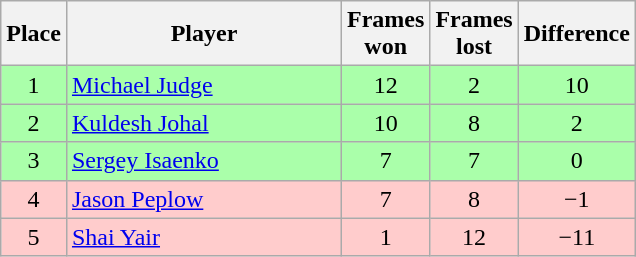<table class="wikitable sortable" style="text-align: center;">
<tr>
<th width=20>Place</th>
<th width=176>Player</th>
<th width=20>Frames won</th>
<th width=20>Frames lost</th>
<th width=20>Difference</th>
</tr>
<tr style="background:#aaffaa;">
<td>1</td>
<td style="text-align:left;"> <a href='#'>Michael Judge</a></td>
<td>12</td>
<td>2</td>
<td>10</td>
</tr>
<tr style="background:#aaffaa;">
<td>2</td>
<td style="text-align:left;"> <a href='#'>Kuldesh Johal</a></td>
<td>10</td>
<td>8</td>
<td>2</td>
</tr>
<tr style="background:#aaffaa;">
<td>3</td>
<td style="text-align:left;"> <a href='#'>Sergey Isaenko</a></td>
<td>7</td>
<td>7</td>
<td>0</td>
</tr>
<tr style="background:#fcc;">
<td>4</td>
<td style="text-align:left;"> <a href='#'>Jason Peplow</a></td>
<td>7</td>
<td>8</td>
<td>−1</td>
</tr>
<tr style="background:#fcc;">
<td>5</td>
<td style="text-align:left;"> <a href='#'>Shai Yair</a></td>
<td>1</td>
<td>12</td>
<td>−11</td>
</tr>
</table>
